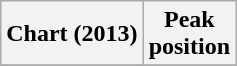<table class="wikitable plainrowheaders">
<tr>
<th scope="col">Chart (2013)</th>
<th scope="col">Peak<br>position</th>
</tr>
<tr>
</tr>
</table>
